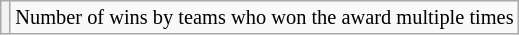<table class="wikitable plainrowheaders" style="font-size:85%">
<tr>
<th scope="row" style="text-align:center"></th>
<td>Number of wins by teams who won the award multiple times</td>
</tr>
</table>
